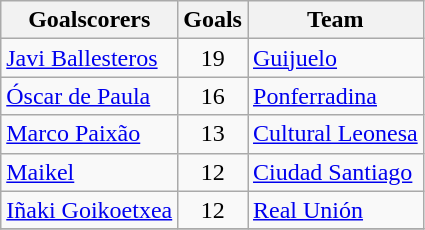<table class="wikitable sortable">
<tr>
<th>Goalscorers</th>
<th>Goals</th>
<th>Team</th>
</tr>
<tr>
<td> <a href='#'>Javi Ballesteros</a></td>
<td align=center>19</td>
<td><a href='#'>Guijuelo</a></td>
</tr>
<tr>
<td> <a href='#'>Óscar de Paula</a></td>
<td align=center>16</td>
<td><a href='#'>Ponferradina</a></td>
</tr>
<tr>
<td> <a href='#'>Marco Paixão</a></td>
<td align=center>13</td>
<td><a href='#'>Cultural Leonesa</a></td>
</tr>
<tr>
<td> <a href='#'>Maikel</a></td>
<td align=center>12</td>
<td><a href='#'>Ciudad Santiago</a></td>
</tr>
<tr>
<td> <a href='#'>Iñaki Goikoetxea</a></td>
<td align=center>12</td>
<td><a href='#'>Real Unión</a></td>
</tr>
<tr>
</tr>
</table>
